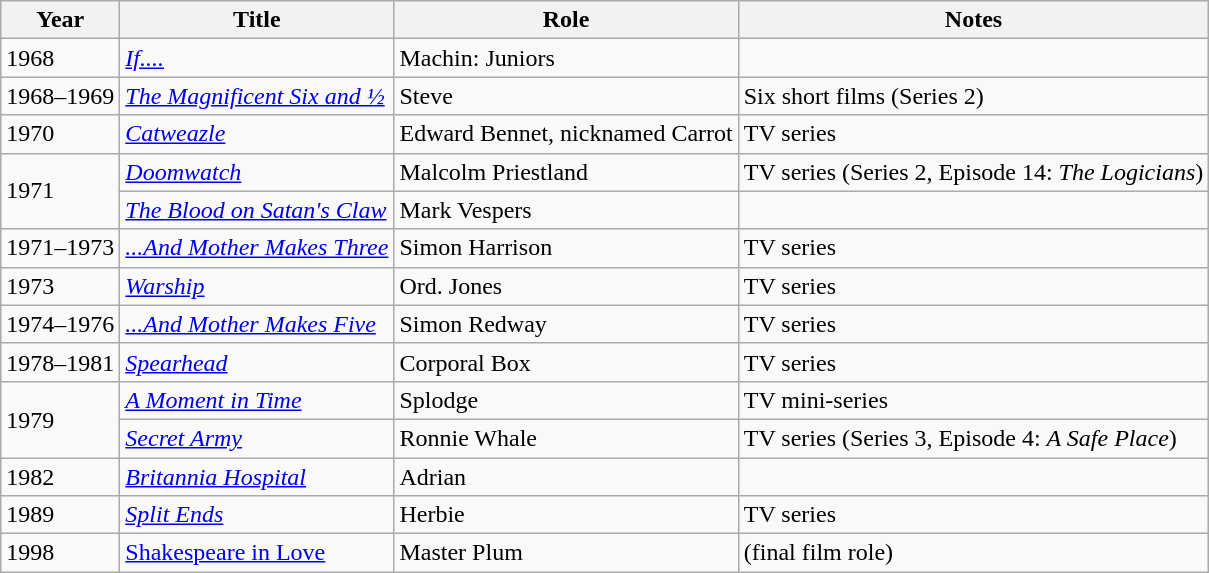<table class="wikitable">
<tr>
<th>Year</th>
<th>Title</th>
<th>Role</th>
<th>Notes</th>
</tr>
<tr>
<td>1968</td>
<td><em><a href='#'>If....</a></em></td>
<td>Machin: Juniors</td>
<td></td>
</tr>
<tr>
<td>1968–1969</td>
<td><em><a href='#'>The Magnificent Six and ½</a></em></td>
<td>Steve</td>
<td>Six short films (Series 2)</td>
</tr>
<tr>
<td>1970</td>
<td><em><a href='#'>Catweazle</a></em></td>
<td>Edward Bennet, nicknamed Carrot</td>
<td>TV series</td>
</tr>
<tr>
<td rowspan="2">1971</td>
<td><em><a href='#'>Doomwatch</a></em></td>
<td>Malcolm Priestland</td>
<td>TV series (Series 2, Episode 14: <em>The Logicians</em>)</td>
</tr>
<tr>
<td><em><a href='#'>The Blood on Satan's Claw</a></em></td>
<td>Mark Vespers</td>
<td></td>
</tr>
<tr>
<td>1971–1973</td>
<td><em><a href='#'>...And Mother Makes Three</a></em></td>
<td>Simon Harrison</td>
<td>TV series</td>
</tr>
<tr>
<td>1973</td>
<td><em><a href='#'>Warship</a></em></td>
<td>Ord. Jones</td>
<td>TV series</td>
</tr>
<tr>
<td>1974–1976</td>
<td><em><a href='#'>...And Mother Makes Five</a></em></td>
<td>Simon Redway</td>
<td>TV series</td>
</tr>
<tr>
<td>1978–1981</td>
<td><em><a href='#'>Spearhead</a></em></td>
<td>Corporal Box</td>
<td>TV series</td>
</tr>
<tr>
<td rowspan=2>1979</td>
<td><em><a href='#'>A Moment in Time</a></em></td>
<td>Splodge</td>
<td>TV mini-series</td>
</tr>
<tr>
<td><em><a href='#'>Secret Army</a></em></td>
<td>Ronnie Whale</td>
<td>TV series (Series 3, Episode 4: <em>A Safe Place</em>)</td>
</tr>
<tr>
<td>1982</td>
<td><em><a href='#'>Britannia Hospital</a></em></td>
<td>Adrian</td>
<td></td>
</tr>
<tr>
<td>1989</td>
<td><em><a href='#'>Split Ends</a></td>
<td>Herbie</td>
<td>TV series</td>
</tr>
<tr>
<td>1998</td>
<td></em><a href='#'>Shakespeare in Love</a><em></td>
<td>Master Plum</td>
<td>(final film role)</td>
</tr>
</table>
